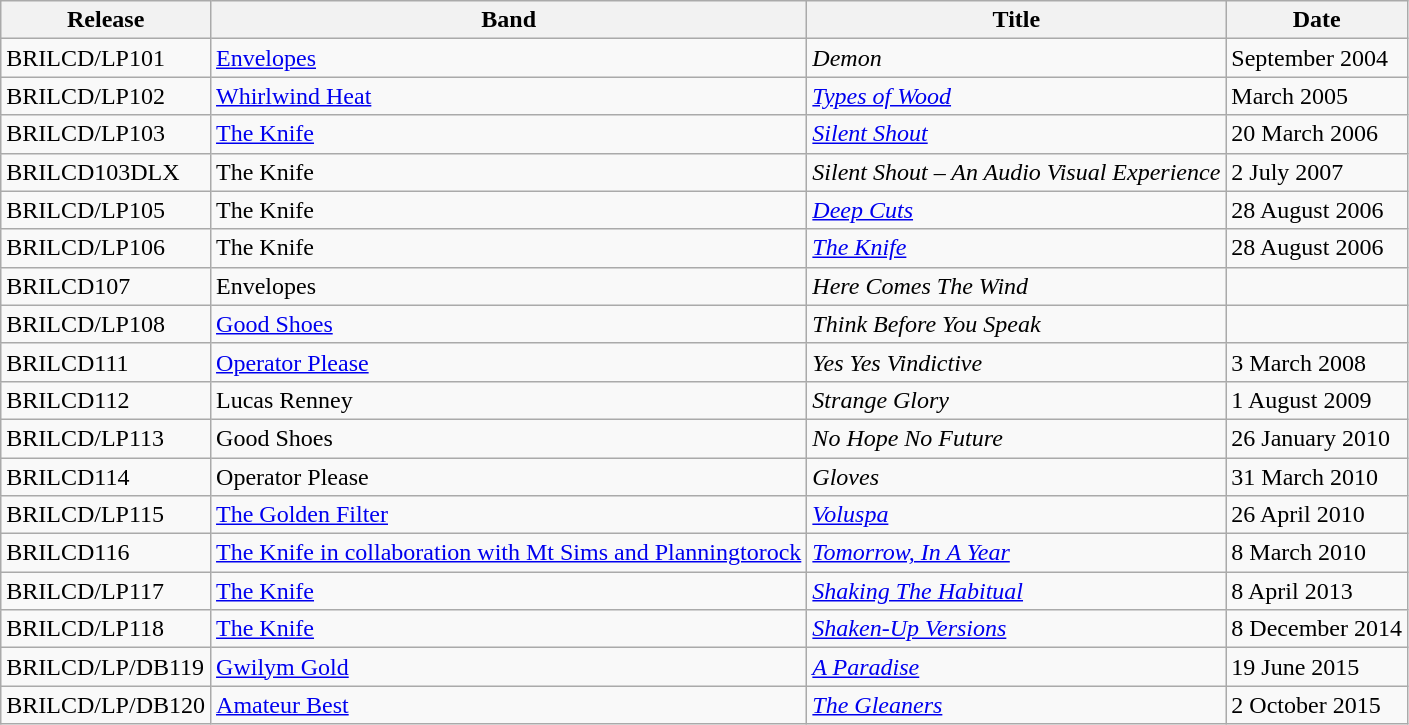<table class="wikitable">
<tr>
<th>Release</th>
<th>Band</th>
<th>Title</th>
<th>Date</th>
</tr>
<tr>
<td>BRILCD/LP101</td>
<td><a href='#'>Envelopes</a></td>
<td><em>Demon</em></td>
<td>September 2004</td>
</tr>
<tr>
<td>BRILCD/LP102</td>
<td><a href='#'>Whirlwind Heat</a></td>
<td><em><a href='#'>Types of Wood</a></em></td>
<td>March 2005</td>
</tr>
<tr>
<td>BRILCD/LP103</td>
<td><a href='#'>The Knife</a></td>
<td><em><a href='#'>Silent Shout</a></em></td>
<td>20 March 2006</td>
</tr>
<tr>
<td>BRILCD103DLX</td>
<td>The Knife</td>
<td><em>Silent Shout – An Audio Visual Experience</em></td>
<td>2 July 2007</td>
</tr>
<tr>
<td>BRILCD/LP105</td>
<td>The Knife</td>
<td><em><a href='#'>Deep Cuts</a></em></td>
<td>28 August 2006</td>
</tr>
<tr>
<td>BRILCD/LP106</td>
<td>The Knife</td>
<td><em><a href='#'>The Knife</a></em></td>
<td>28 August 2006</td>
</tr>
<tr>
<td>BRILCD107</td>
<td>Envelopes</td>
<td><em>Here Comes The Wind</em></td>
<td></td>
</tr>
<tr>
<td>BRILCD/LP108</td>
<td><a href='#'>Good Shoes</a></td>
<td><em>Think Before You Speak</em></td>
<td></td>
</tr>
<tr>
<td>BRILCD111</td>
<td><a href='#'>Operator Please</a></td>
<td><em>Yes Yes Vindictive</em></td>
<td>3 March 2008</td>
</tr>
<tr>
<td>BRILCD112</td>
<td>Lucas Renney</td>
<td><em>Strange Glory</em></td>
<td>1 August 2009</td>
</tr>
<tr>
<td>BRILCD/LP113</td>
<td>Good Shoes</td>
<td><em>No Hope No Future</em></td>
<td>26 January 2010</td>
</tr>
<tr>
<td>BRILCD114</td>
<td>Operator Please</td>
<td><em>Gloves</em></td>
<td>31 March 2010</td>
</tr>
<tr>
<td>BRILCD/LP115</td>
<td><a href='#'>The Golden Filter</a></td>
<td><em><a href='#'>Voluspa</a></em></td>
<td>26 April 2010</td>
</tr>
<tr>
<td>BRILCD116</td>
<td><a href='#'>The Knife in collaboration with Mt Sims and Planningtorock</a></td>
<td><em><a href='#'>Tomorrow, In A Year</a></em></td>
<td>8 March 2010</td>
</tr>
<tr>
<td>BRILCD/LP117</td>
<td><a href='#'>The Knife</a></td>
<td><em><a href='#'>Shaking The Habitual</a></em></td>
<td>8 April 2013</td>
</tr>
<tr>
<td>BRILCD/LP118</td>
<td><a href='#'>The Knife</a></td>
<td><em><a href='#'>Shaken-Up Versions</a></em></td>
<td>8 December 2014</td>
</tr>
<tr>
<td>BRILCD/LP/DB119</td>
<td><a href='#'>Gwilym Gold</a></td>
<td><em><a href='#'>A Paradise</a></em></td>
<td>19 June 2015</td>
</tr>
<tr>
<td>BRILCD/LP/DB120</td>
<td><a href='#'>Amateur Best</a></td>
<td><em><a href='#'>The Gleaners</a></em></td>
<td>2 October 2015</td>
</tr>
</table>
